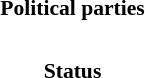<table class="toccolours" style="font-size:90%" width="250">
<tr>
<th>Political parties</th>
</tr>
<tr>
<td><br>


</td>
</tr>
<tr>
<th>Status</th>
</tr>
<tr>
<td></td>
</tr>
</table>
